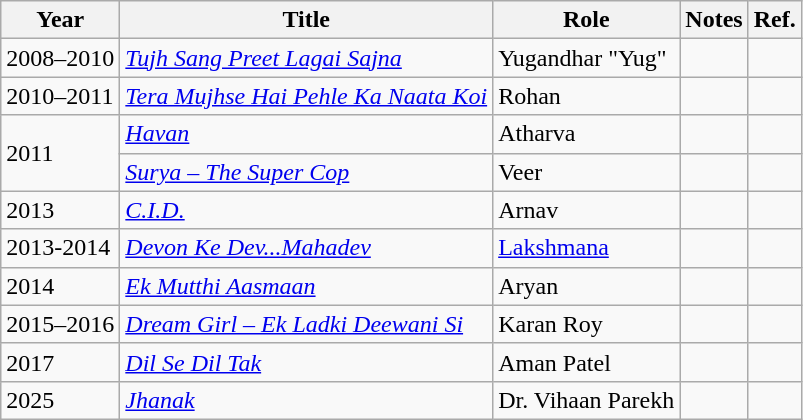<table class="wikitable sortable">
<tr>
<th scope="col">Year</th>
<th scope="col">Title</th>
<th scope="col">Role</th>
<th scope="col" class="unsortable">Notes</th>
<th scope="col" class="unsortable">Ref.</th>
</tr>
<tr>
<td>2008–2010</td>
<td><em><a href='#'>Tujh Sang Preet Lagai Sajna</a></em></td>
<td>Yugandhar "Yug"</td>
<td></td>
<td></td>
</tr>
<tr>
<td>2010–2011</td>
<td><em><a href='#'>Tera Mujhse Hai Pehle Ka Naata Koi</a></em></td>
<td>Rohan</td>
<td></td>
<td></td>
</tr>
<tr>
<td rowspan="2">2011</td>
<td><em><a href='#'>Havan</a></em></td>
<td>Atharva</td>
<td></td>
<td></td>
</tr>
<tr>
<td><em><a href='#'>Surya – The Super Cop</a></em></td>
<td>Veer</td>
<td></td>
<td></td>
</tr>
<tr>
<td>2013</td>
<td><em><a href='#'>C.I.D.</a></em></td>
<td>Arnav</td>
<td></td>
<td></td>
</tr>
<tr>
<td>2013-2014</td>
<td><em><a href='#'>Devon Ke Dev...Mahadev</a></em></td>
<td><a href='#'>Lakshmana</a></td>
<td></td>
<td></td>
</tr>
<tr>
<td>2014</td>
<td><em><a href='#'>Ek Mutthi Aasmaan</a></em></td>
<td>Aryan</td>
<td></td>
<td></td>
</tr>
<tr>
<td>2015–2016</td>
<td><em><a href='#'>Dream Girl – Ek Ladki Deewani Si</a></em></td>
<td>Karan Roy</td>
<td></td>
<td></td>
</tr>
<tr>
<td>2017</td>
<td><em><a href='#'>Dil Se Dil Tak</a></em></td>
<td>Aman Patel</td>
<td></td>
<td></td>
</tr>
<tr>
<td>2025</td>
<td><em><a href='#'>Jhanak</a></em></td>
<td>Dr. Vihaan Parekh</td>
<td></td>
<td></td>
</tr>
</table>
